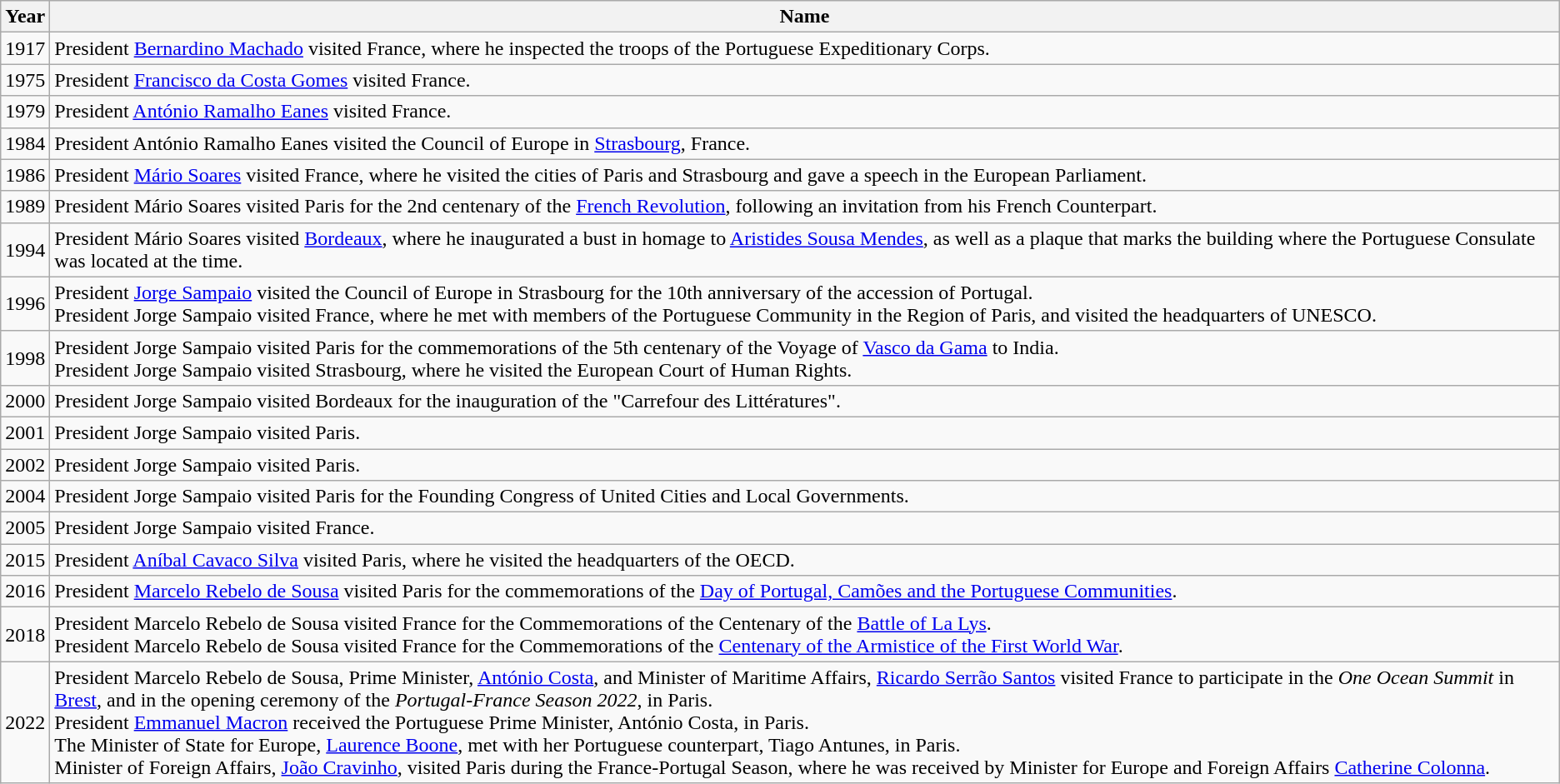<table class="wikitable">
<tr>
<th>Year</th>
<th>Name</th>
</tr>
<tr>
<td>1917</td>
<td>President <a href='#'>Bernardino Machado</a> visited France, where he inspected the troops of the Portuguese Expeditionary Corps.</td>
</tr>
<tr>
<td>1975</td>
<td>President <a href='#'>Francisco da Costa Gomes</a> visited France.</td>
</tr>
<tr>
<td>1979</td>
<td>President <a href='#'>António Ramalho Eanes</a> visited France.</td>
</tr>
<tr>
<td>1984</td>
<td>President António Ramalho Eanes visited the Council of Europe in <a href='#'>Strasbourg</a>, France.</td>
</tr>
<tr>
<td>1986</td>
<td>President <a href='#'>Mário Soares</a> visited France, where he visited the cities of Paris and Strasbourg and gave a speech in the European Parliament.</td>
</tr>
<tr>
<td>1989</td>
<td>President Mário Soares visited Paris for the 2nd centenary of the <a href='#'>French Revolution</a>, following an invitation from his French Counterpart.</td>
</tr>
<tr>
<td>1994</td>
<td>President Mário Soares visited <a href='#'>Bordeaux</a>, where he inaugurated a bust in homage to <a href='#'>Aristides Sousa Mendes</a>, as well as a plaque that marks the building where the Portuguese Consulate was located at the time.</td>
</tr>
<tr>
<td>1996</td>
<td>President <a href='#'>Jorge Sampaio</a> visited the Council of Europe in Strasbourg for the 10th anniversary of the accession of Portugal.<br>President Jorge Sampaio visited France, where he met with members of the Portuguese Community in the Region of Paris, and visited the headquarters of UNESCO.</td>
</tr>
<tr>
<td>1998</td>
<td>President Jorge Sampaio visited Paris for the commemorations of the 5th centenary of the Voyage of <a href='#'>Vasco da Gama</a> to India.<br>President Jorge Sampaio visited Strasbourg, where he visited the European Court of Human Rights.</td>
</tr>
<tr>
<td>2000</td>
<td>President Jorge Sampaio visited Bordeaux for the inauguration of the "Carrefour des Littératures".</td>
</tr>
<tr>
<td>2001</td>
<td>President Jorge Sampaio visited Paris.</td>
</tr>
<tr>
<td>2002</td>
<td>President Jorge Sampaio visited Paris.</td>
</tr>
<tr>
<td>2004</td>
<td>President Jorge Sampaio visited Paris for the Founding Congress of United Cities and Local Governments.</td>
</tr>
<tr>
<td>2005</td>
<td>President Jorge Sampaio visited France.</td>
</tr>
<tr>
<td>2015</td>
<td>President <a href='#'>Aníbal Cavaco Silva</a> visited Paris, where he visited the headquarters of the OECD.</td>
</tr>
<tr>
<td>2016</td>
<td>President <a href='#'>Marcelo Rebelo de Sousa</a> visited Paris for the commemorations of the <a href='#'>Day of Portugal, Camões and the Portuguese Communities</a>.</td>
</tr>
<tr>
<td>2018</td>
<td>President Marcelo Rebelo de Sousa visited France for the Commemorations of the Centenary of the <a href='#'>Battle of La Lys</a>.<br>President Marcelo Rebelo de Sousa visited France for the Commemorations of the <a href='#'>Centenary of the Armistice of the First World War</a>.</td>
</tr>
<tr>
<td>2022</td>
<td>President Marcelo Rebelo de Sousa, Prime Minister, <a href='#'>António Costa</a>, and Minister of Maritime Affairs, <a href='#'>Ricardo Serrão Santos</a> visited France to participate in the <em>One Ocean Summit</em> in <a href='#'>Brest</a>, and in the opening ceremony of the <em>Portugal-France Season 2022</em>, in Paris.<br>President <a href='#'>Emmanuel Macron</a> received the Portuguese Prime Minister, António Costa, in Paris.<br>The Minister of State for Europe, <a href='#'>Laurence Boone</a>, met with her Portuguese counterpart, Tiago Antunes, in Paris.<br>Minister of Foreign Affairs, <a href='#'>João Cravinho</a>, visited Paris during the France-Portugal Season, where he was received by Minister for Europe and Foreign Affairs <a href='#'>Catherine Colonna</a>.</td>
</tr>
</table>
